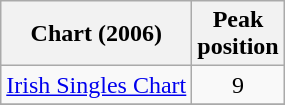<table class="wikitable">
<tr>
<th>Chart (2006)</th>
<th>Peak<br>position</th>
</tr>
<tr>
<td><a href='#'>Irish Singles Chart</a></td>
<td align=center>9</td>
</tr>
<tr>
</tr>
</table>
